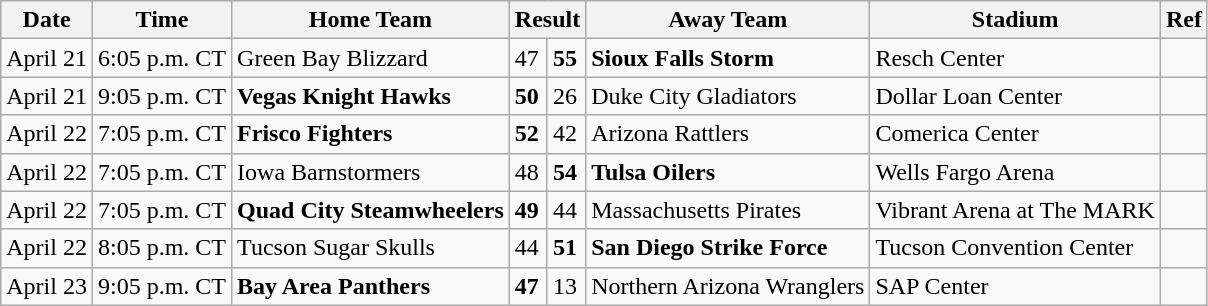<table class="wikitable">
<tr>
<th>Date</th>
<th>Time</th>
<th>Home Team</th>
<th colspan="2">Result</th>
<th>Away Team</th>
<th>Stadium</th>
<th>Ref</th>
</tr>
<tr>
<td>April 21</td>
<td>6:05 p.m. CT</td>
<td>Green Bay Blizzard</td>
<td>47</td>
<td><strong>55</strong></td>
<td><strong>Sioux Falls Storm</strong></td>
<td>Resch Center</td>
<td></td>
</tr>
<tr>
<td>April 21</td>
<td>9:05 p.m. CT</td>
<td><strong>Vegas Knight Hawks</strong></td>
<td><strong>50</strong></td>
<td>26</td>
<td>Duke City Gladiators</td>
<td>Dollar Loan Center</td>
<td></td>
</tr>
<tr>
<td>April 22</td>
<td>7:05 p.m. CT</td>
<td><strong>Frisco Fighters</strong></td>
<td><strong>52</strong></td>
<td>42</td>
<td>Arizona Rattlers</td>
<td>Comerica Center</td>
<td></td>
</tr>
<tr>
<td>April 22</td>
<td>7:05 p.m. CT</td>
<td>Iowa Barnstormers</td>
<td>48</td>
<td><strong>54</strong></td>
<td><strong>Tulsa Oilers</strong></td>
<td>Wells Fargo Arena</td>
<td></td>
</tr>
<tr>
<td>April 22</td>
<td>7:05 p.m. CT</td>
<td><strong>Quad City Steamwheelers</strong></td>
<td><strong>49</strong></td>
<td>44</td>
<td>Massachusetts Pirates</td>
<td>Vibrant Arena at The MARK</td>
<td></td>
</tr>
<tr>
<td>April 22</td>
<td>8:05 p.m. CT</td>
<td>Tucson Sugar Skulls</td>
<td>44</td>
<td><strong>51</strong></td>
<td><strong>San Diego Strike Force</strong></td>
<td>Tucson Convention Center</td>
<td></td>
</tr>
<tr>
<td>April 23</td>
<td>9:05 p.m. CT</td>
<td><strong>Bay Area Panthers</strong></td>
<td><strong>47</strong></td>
<td>13</td>
<td>Northern Arizona Wranglers</td>
<td>SAP Center</td>
<td></td>
</tr>
</table>
